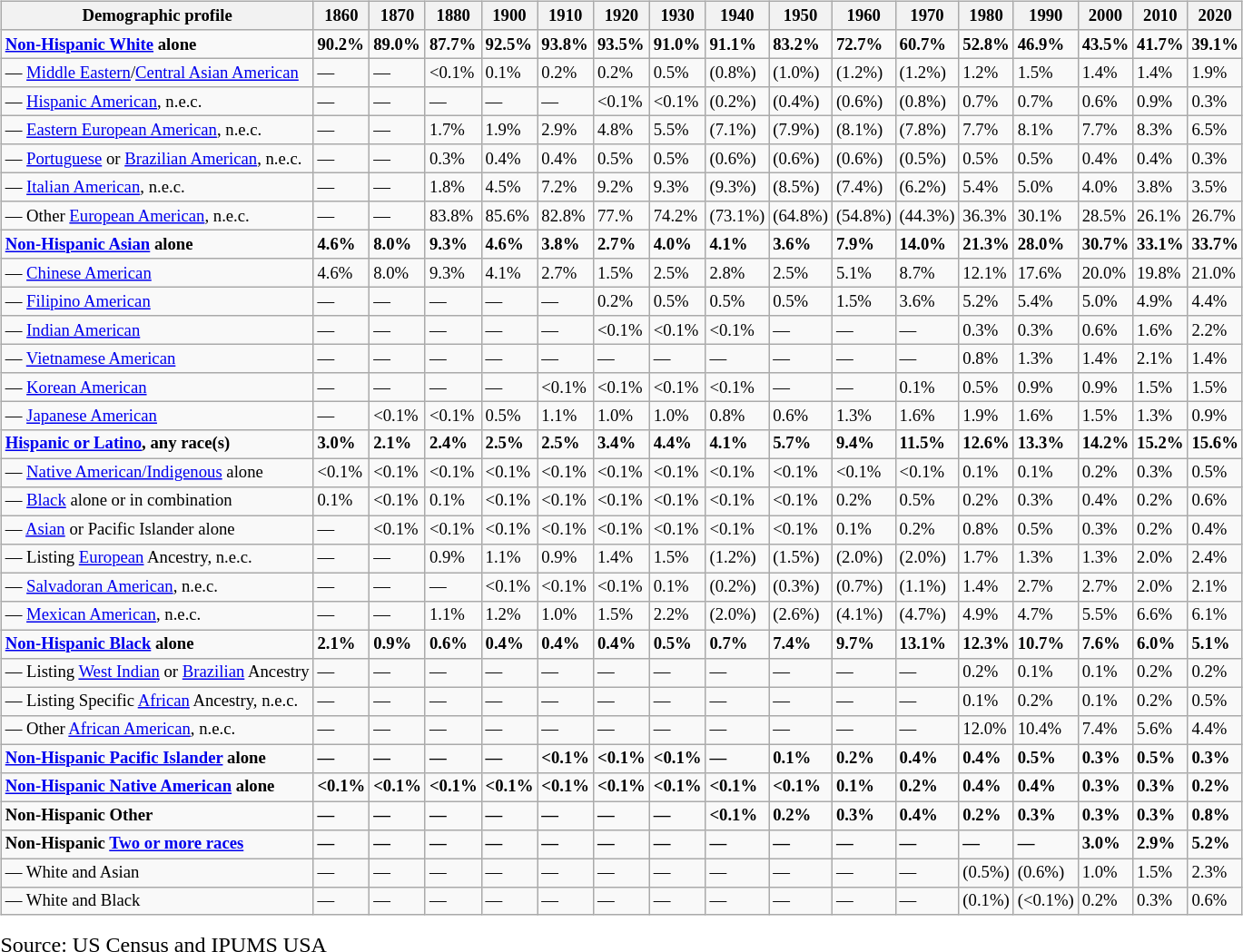<table>
<tr>
<td align="left"><br><table class="wikitable sortable collapsible" style="margin-left:auto;margin-right:auto;text-align: left;font-size: 78%;">
<tr>
<th>Demographic profile</th>
<th>1860</th>
<th>1870</th>
<th>1880</th>
<th>1900</th>
<th>1910</th>
<th>1920</th>
<th>1930</th>
<th>1940</th>
<th>1950</th>
<th>1960</th>
<th>1970</th>
<th>1980</th>
<th>1990</th>
<th>2000</th>
<th>2010</th>
<th>2020</th>
</tr>
<tr>
<td align="left"><strong><a href='#'>Non-Hispanic White</a> alone</strong></td>
<td><strong>90.2%</strong></td>
<td><strong>89.0%</strong></td>
<td><strong>87.7%</strong></td>
<td><strong>92.5%</strong></td>
<td><strong>93.8%</strong></td>
<td><strong>93.5%</strong></td>
<td><strong>91.0%</strong></td>
<td><strong>91.1%</strong></td>
<td><strong>83.2%</strong></td>
<td><strong>72.7%</strong></td>
<td><strong>60.7%</strong></td>
<td><strong>52.8%</strong></td>
<td><strong>46.9%</strong></td>
<td><strong>43.5%</strong></td>
<td><strong>41.7%</strong></td>
<td><strong>39.1%</strong></td>
</tr>
<tr>
<td align="left">— <a href='#'>Middle Eastern</a>/<a href='#'>Central Asian American</a></td>
<td>—</td>
<td>—</td>
<td><0.1%</td>
<td>0.1%</td>
<td>0.2%</td>
<td>0.2%</td>
<td>0.5%</td>
<td>(0.8%)</td>
<td>(1.0%)</td>
<td>(1.2%)</td>
<td>(1.2%)</td>
<td>1.2%</td>
<td>1.5%</td>
<td>1.4%</td>
<td>1.4%</td>
<td>1.9%</td>
</tr>
<tr>
<td>— <a href='#'>Hispanic American</a>, n.e.c.</td>
<td>—</td>
<td>—</td>
<td>—</td>
<td>—</td>
<td>—</td>
<td><0.1%</td>
<td><0.1%</td>
<td>(0.2%)</td>
<td>(0.4%)</td>
<td>(0.6%)</td>
<td>(0.8%)</td>
<td>0.7%</td>
<td>0.7%</td>
<td>0.6%</td>
<td>0.9%</td>
<td>0.3%</td>
</tr>
<tr>
<td>— <a href='#'>Eastern European American</a>, n.e.c.</td>
<td>—</td>
<td>—</td>
<td>1.7%</td>
<td>1.9%</td>
<td>2.9%</td>
<td>4.8%</td>
<td>5.5%</td>
<td>(7.1%)</td>
<td>(7.9%)</td>
<td>(8.1%)</td>
<td>(7.8%)</td>
<td>7.7%</td>
<td>8.1%</td>
<td>7.7%</td>
<td>8.3%</td>
<td>6.5%</td>
</tr>
<tr>
<td>— <a href='#'>Portuguese</a> or <a href='#'>Brazilian American</a>, n.e.c.</td>
<td>—</td>
<td>—</td>
<td>0.3%</td>
<td>0.4%</td>
<td>0.4%</td>
<td>0.5%</td>
<td>0.5%</td>
<td>(0.6%)</td>
<td>(0.6%)</td>
<td>(0.6%)</td>
<td>(0.5%)</td>
<td>0.5%</td>
<td>0.5%</td>
<td>0.4%</td>
<td>0.4%</td>
<td>0.3%</td>
</tr>
<tr>
<td>— <a href='#'>Italian American</a>, n.e.c.</td>
<td>—</td>
<td>—</td>
<td>1.8%</td>
<td>4.5%</td>
<td>7.2%</td>
<td>9.2%</td>
<td>9.3%</td>
<td>(9.3%)</td>
<td>(8.5%)</td>
<td>(7.4%)</td>
<td>(6.2%)</td>
<td>5.4%</td>
<td>5.0%</td>
<td>4.0%</td>
<td>3.8%</td>
<td>3.5%</td>
</tr>
<tr>
<td>— Other <a href='#'>European American</a>, n.e.c.</td>
<td>—</td>
<td>—</td>
<td>83.8%</td>
<td>85.6%</td>
<td>82.8%</td>
<td>77.%</td>
<td>74.2%</td>
<td>(73.1%)</td>
<td>(64.8%)</td>
<td>(54.8%)</td>
<td>(44.3%)</td>
<td>36.3%</td>
<td>30.1%</td>
<td>28.5%</td>
<td>26.1%</td>
<td>26.7%</td>
</tr>
<tr>
<td><strong><a href='#'>Non-Hispanic Asian</a> alone</strong></td>
<td><strong>4.6%</strong></td>
<td><strong>8.0%</strong></td>
<td><strong>9.3%</strong></td>
<td><strong>4.6%</strong></td>
<td><strong>3.8%</strong></td>
<td><strong>2.7%</strong></td>
<td><strong>4.0%</strong></td>
<td><strong>4.1%</strong></td>
<td><strong>3.6%</strong></td>
<td><strong>7.9%</strong></td>
<td><strong>14.0%</strong></td>
<td><strong>21.3%</strong></td>
<td><strong>28.0%</strong></td>
<td><strong>30.7%</strong></td>
<td><strong>33.1%</strong></td>
<td><strong>33.7%</strong></td>
</tr>
<tr>
<td>— <a href='#'>Chinese American</a></td>
<td>4.6%</td>
<td>8.0%</td>
<td>9.3%</td>
<td>4.1%</td>
<td>2.7%</td>
<td>1.5%</td>
<td>2.5%</td>
<td>2.8%</td>
<td>2.5%</td>
<td>5.1%</td>
<td>8.7%</td>
<td>12.1%</td>
<td>17.6%</td>
<td>20.0%</td>
<td>19.8%</td>
<td>21.0%</td>
</tr>
<tr>
<td align="left">— <a href='#'>Filipino American</a></td>
<td>—</td>
<td>—</td>
<td>—</td>
<td>—</td>
<td>—</td>
<td>0.2%</td>
<td>0.5%</td>
<td>0.5%</td>
<td>0.5%</td>
<td>1.5%</td>
<td>3.6%</td>
<td>5.2%</td>
<td>5.4%</td>
<td>5.0%</td>
<td>4.9%</td>
<td>4.4%</td>
</tr>
<tr>
<td>— <a href='#'>Indian American</a></td>
<td>—</td>
<td>—</td>
<td>—</td>
<td>—</td>
<td>—</td>
<td><0.1%</td>
<td><0.1%</td>
<td><0.1%</td>
<td>—</td>
<td>—</td>
<td>—</td>
<td>0.3%</td>
<td>0.3%</td>
<td>0.6%</td>
<td>1.6%</td>
<td>2.2%</td>
</tr>
<tr>
<td align="left">— <a href='#'>Vietnamese American</a></td>
<td>—</td>
<td>—</td>
<td>—</td>
<td>—</td>
<td>—</td>
<td>—</td>
<td>—</td>
<td>—</td>
<td>—</td>
<td>—</td>
<td>—</td>
<td>0.8%</td>
<td>1.3%</td>
<td>1.4%</td>
<td>2.1%</td>
<td>1.4%</td>
</tr>
<tr>
<td align="left">— <a href='#'>Korean American</a></td>
<td>—</td>
<td>—</td>
<td>—</td>
<td>—</td>
<td><0.1%</td>
<td><0.1%</td>
<td><0.1%</td>
<td><0.1%</td>
<td>—</td>
<td>—</td>
<td>0.1%</td>
<td>0.5%</td>
<td>0.9%</td>
<td>0.9%</td>
<td>1.5%</td>
<td>1.5%</td>
</tr>
<tr>
<td align="left">— <a href='#'>Japanese American</a></td>
<td>—</td>
<td><0.1%</td>
<td><0.1%</td>
<td>0.5%</td>
<td>1.1%</td>
<td>1.0%</td>
<td>1.0%</td>
<td>0.8%</td>
<td>0.6%</td>
<td>1.3%</td>
<td>1.6%</td>
<td>1.9%</td>
<td>1.6%</td>
<td>1.5%</td>
<td>1.3%</td>
<td>0.9%</td>
</tr>
<tr>
<td align="left"><strong><a href='#'>Hispanic or Latino</a>, any race(s)</strong></td>
<td><strong>3.0%</strong></td>
<td><strong>2.1%</strong></td>
<td><strong>2.4%</strong></td>
<td><strong>2.5%</strong></td>
<td><strong>2.5%</strong></td>
<td><strong>3.4%</strong></td>
<td><strong>4.4%</strong></td>
<td><strong>4.1%</strong></td>
<td><strong>5.7%</strong></td>
<td><strong>9.4%</strong></td>
<td><strong>11.5%</strong></td>
<td><strong>12.6%</strong></td>
<td><strong>13.3%</strong></td>
<td><strong>14.2%</strong></td>
<td><strong>15.2%</strong></td>
<td><strong>15.6%</strong></td>
</tr>
<tr>
<td>— <a href='#'>Native American/Indigenous</a> alone</td>
<td><0.1%</td>
<td><0.1%</td>
<td><0.1%</td>
<td><0.1%</td>
<td><0.1%</td>
<td><0.1%</td>
<td><0.1%</td>
<td><0.1%</td>
<td><0.1%</td>
<td><0.1%</td>
<td><0.1%</td>
<td>0.1%</td>
<td>0.1%</td>
<td>0.2%</td>
<td>0.3%</td>
<td>0.5%</td>
</tr>
<tr>
<td>— <a href='#'>Black</a> alone or in combination</td>
<td>0.1%</td>
<td><0.1%</td>
<td>0.1%</td>
<td><0.1%</td>
<td><0.1%</td>
<td><0.1%</td>
<td><0.1%</td>
<td><0.1%</td>
<td><0.1%</td>
<td>0.2%</td>
<td>0.5%</td>
<td>0.2%</td>
<td>0.3%</td>
<td>0.4%</td>
<td>0.2%</td>
<td>0.6%</td>
</tr>
<tr>
<td>— <a href='#'>Asian</a> or Pacific Islander alone</td>
<td>—</td>
<td><0.1%</td>
<td><0.1%</td>
<td><0.1%</td>
<td><0.1%</td>
<td><0.1%</td>
<td><0.1%</td>
<td><0.1%</td>
<td><0.1%</td>
<td>0.1%</td>
<td>0.2%</td>
<td>0.8%</td>
<td>0.5%</td>
<td>0.3%</td>
<td>0.2%</td>
<td>0.4%</td>
</tr>
<tr>
<td>— Listing <a href='#'>European</a> Ancestry, n.e.c.</td>
<td>—</td>
<td>—</td>
<td>0.9%</td>
<td>1.1%</td>
<td>0.9%</td>
<td>1.4%</td>
<td>1.5%</td>
<td>(1.2%)</td>
<td>(1.5%)</td>
<td>(2.0%)</td>
<td>(2.0%)</td>
<td>1.7%</td>
<td>1.3%</td>
<td>1.3%</td>
<td>2.0%</td>
<td>2.4%</td>
</tr>
<tr>
<td>— <a href='#'>Salvadoran American</a>, n.e.c.</td>
<td>—</td>
<td>—</td>
<td>—</td>
<td><0.1%</td>
<td><0.1%</td>
<td><0.1%</td>
<td>0.1%</td>
<td>(0.2%)</td>
<td>(0.3%)</td>
<td>(0.7%)</td>
<td>(1.1%)</td>
<td>1.4%</td>
<td>2.7%</td>
<td>2.7%</td>
<td>2.0%</td>
<td>2.1%</td>
</tr>
<tr>
<td>— <a href='#'>Mexican American</a>, n.e.c.</td>
<td>—</td>
<td>—</td>
<td>1.1%</td>
<td>1.2%</td>
<td>1.0%</td>
<td>1.5%</td>
<td>2.2%</td>
<td>(2.0%)</td>
<td>(2.6%)</td>
<td>(4.1%)</td>
<td>(4.7%)</td>
<td>4.9%</td>
<td>4.7%</td>
<td>5.5%</td>
<td>6.6%</td>
<td>6.1%</td>
</tr>
<tr>
<td><strong><a href='#'>Non-Hispanic Black</a> alone</strong></td>
<td><strong>2.1%</strong></td>
<td><strong>0.9%</strong></td>
<td><strong>0.6%</strong></td>
<td><strong>0.4%</strong></td>
<td><strong>0.4%</strong></td>
<td><strong>0.4%</strong></td>
<td><strong>0.5%</strong></td>
<td><strong>0.7%</strong></td>
<td><strong>7.4%</strong></td>
<td><strong>9.7%</strong></td>
<td><strong>13.1%</strong></td>
<td><strong>12.3%</strong></td>
<td><strong>10.7%</strong></td>
<td><strong>7.6%</strong></td>
<td><strong>6.0%</strong></td>
<td><strong>5.1%</strong></td>
</tr>
<tr>
<td>— Listing <a href='#'>West Indian</a> or <a href='#'>Brazilian</a> Ancestry</td>
<td>—</td>
<td>—</td>
<td>—</td>
<td>—</td>
<td>—</td>
<td>—</td>
<td>—</td>
<td>—</td>
<td>—</td>
<td>—</td>
<td>—</td>
<td>0.2%</td>
<td>0.1%</td>
<td>0.1%</td>
<td>0.2%</td>
<td>0.2%</td>
</tr>
<tr>
<td>— Listing Specific <a href='#'>African</a> Ancestry, n.e.c.</td>
<td>—</td>
<td>—</td>
<td>—</td>
<td>—</td>
<td>—</td>
<td>—</td>
<td>—</td>
<td>—</td>
<td>—</td>
<td>—</td>
<td>—</td>
<td>0.1%</td>
<td>0.2%</td>
<td>0.1%</td>
<td>0.2%</td>
<td>0.5%</td>
</tr>
<tr>
<td>— Other <a href='#'>African American</a>, n.e.c.</td>
<td>—</td>
<td>—</td>
<td>—</td>
<td>—</td>
<td>—</td>
<td>—</td>
<td>—</td>
<td>—</td>
<td>—</td>
<td>—</td>
<td>—</td>
<td>12.0%</td>
<td>10.4%</td>
<td>7.4%</td>
<td>5.6%</td>
<td>4.4%</td>
</tr>
<tr>
<td><strong><a href='#'>Non-Hispanic Pacific Islander</a> alone</strong></td>
<td><strong>—</strong></td>
<td><strong>—</strong></td>
<td><strong>—</strong></td>
<td><strong>—</strong></td>
<td><strong><0.1%</strong></td>
<td><strong><0.1%</strong></td>
<td><strong><0.1%</strong></td>
<td><strong>—</strong></td>
<td><strong>0.1%</strong></td>
<td><strong>0.2%</strong></td>
<td><strong>0.4%</strong></td>
<td><strong>0.4%</strong></td>
<td><strong>0.5%</strong></td>
<td><strong>0.3%</strong></td>
<td><strong>0.5%</strong></td>
<td><strong>0.3%</strong></td>
</tr>
<tr>
<td><strong><a href='#'>Non-Hispanic Native American</a> alone</strong></td>
<td><strong><0.1%</strong></td>
<td><strong><0.1%</strong></td>
<td><strong><0.1%</strong></td>
<td><strong><0.1%</strong></td>
<td><strong><0.1%</strong></td>
<td><strong><0.1%</strong></td>
<td><strong><0.1%</strong></td>
<td><strong><0.1%</strong></td>
<td><strong><0.1%</strong></td>
<td><strong>0.1%</strong></td>
<td><strong>0.2%</strong></td>
<td><strong>0.4%</strong></td>
<td><strong>0.4%</strong></td>
<td><strong>0.3%</strong></td>
<td><strong>0.3%</strong></td>
<td><strong>0.2%</strong></td>
</tr>
<tr>
<td><strong>Non-Hispanic Other</strong></td>
<td><strong>—</strong></td>
<td><strong>—</strong></td>
<td><strong>—</strong></td>
<td><strong>—</strong></td>
<td><strong>—</strong></td>
<td><strong>—</strong></td>
<td><strong>—</strong></td>
<td><strong><0.1%</strong></td>
<td><strong>0.2%</strong></td>
<td><strong>0.3%</strong></td>
<td><strong>0.4%</strong></td>
<td><strong>0.2%</strong></td>
<td><strong>0.3%</strong></td>
<td><strong>0.3%</strong></td>
<td><strong>0.3%</strong></td>
<td><strong>0.8%</strong></td>
</tr>
<tr>
<td><strong>Non-Hispanic <a href='#'>Two or more races</a></strong></td>
<td><strong>—</strong></td>
<td><strong>—</strong></td>
<td><strong>—</strong></td>
<td><strong>—</strong></td>
<td><strong>—</strong></td>
<td><strong>—</strong></td>
<td><strong>—</strong></td>
<td><strong>—</strong></td>
<td><strong>—</strong></td>
<td><strong>—</strong></td>
<td><strong>—</strong></td>
<td><strong>—</strong></td>
<td><strong>—</strong></td>
<td><strong>3.0%</strong></td>
<td><strong>2.9%</strong></td>
<td><strong>5.2%</strong></td>
</tr>
<tr>
<td>— White and Asian</td>
<td>—</td>
<td>—</td>
<td>—</td>
<td>—</td>
<td>—</td>
<td>—</td>
<td>—</td>
<td>—</td>
<td>—</td>
<td>—</td>
<td>—</td>
<td>(0.5%)</td>
<td>(0.6%)</td>
<td>1.0%</td>
<td>1.5%</td>
<td>2.3%</td>
</tr>
<tr>
<td>— White and Black</td>
<td>—</td>
<td>—</td>
<td>—</td>
<td>—</td>
<td>—</td>
<td>—</td>
<td>—</td>
<td>—</td>
<td>—</td>
<td>—</td>
<td>—</td>
<td>(0.1%)</td>
<td>(<0.1%)</td>
<td>0.2%</td>
<td>0.3%</td>
<td>0.6%</td>
</tr>
</table>
Source: US Census and IPUMS USA</td>
</tr>
</table>
